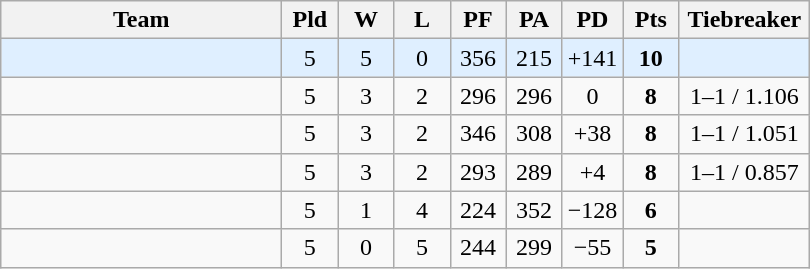<table class=wikitable style="text-align:center">
<tr>
<th width=180>Team</th>
<th width=30>Pld</th>
<th width=30>W</th>
<th width=30>L</th>
<th width=30>PF</th>
<th width=30>PA</th>
<th width=30>PD</th>
<th width=30>Pts</th>
<th width=80>Tiebreaker</th>
</tr>
<tr bgcolor="#dfefff">
<td align="left"></td>
<td>5</td>
<td>5</td>
<td>0</td>
<td>356</td>
<td>215</td>
<td>+141</td>
<td><strong>10</strong></td>
<td></td>
</tr>
<tr>
<td align="left"></td>
<td>5</td>
<td>3</td>
<td>2</td>
<td>296</td>
<td>296</td>
<td>0</td>
<td><strong>8</strong></td>
<td>1–1 / 1.106</td>
</tr>
<tr>
<td align="left"></td>
<td>5</td>
<td>3</td>
<td>2</td>
<td>346</td>
<td>308</td>
<td>+38</td>
<td><strong>8</strong></td>
<td>1–1 / 1.051</td>
</tr>
<tr>
<td align="left"></td>
<td>5</td>
<td>3</td>
<td>2</td>
<td>293</td>
<td>289</td>
<td>+4</td>
<td><strong>8</strong></td>
<td>1–1 / 0.857</td>
</tr>
<tr>
<td align="left"></td>
<td>5</td>
<td>1</td>
<td>4</td>
<td>224</td>
<td>352</td>
<td>−128</td>
<td><strong>6</strong></td>
<td></td>
</tr>
<tr>
<td align="left"></td>
<td>5</td>
<td>0</td>
<td>5</td>
<td>244</td>
<td>299</td>
<td>−55</td>
<td><strong>5</strong></td>
<td></td>
</tr>
</table>
